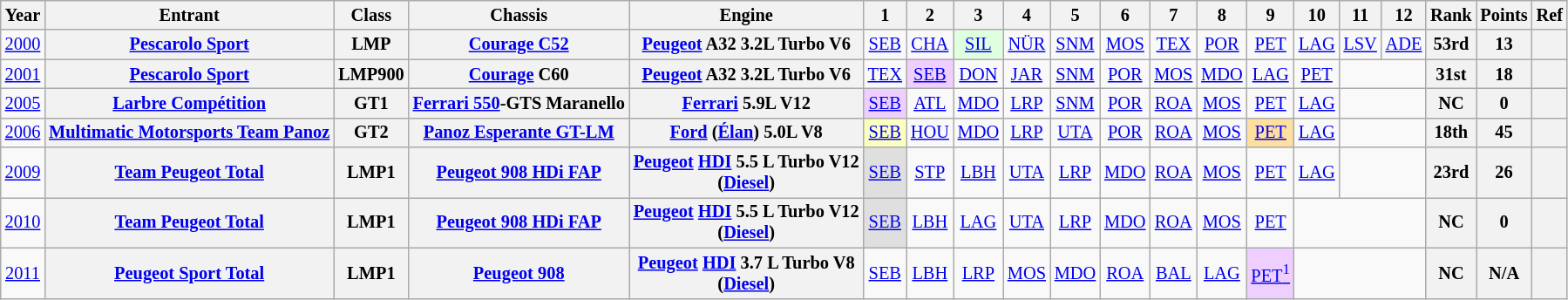<table class="wikitable" style="text-align:center; font-size:85%">
<tr>
<th>Year</th>
<th>Entrant</th>
<th>Class</th>
<th>Chassis</th>
<th>Engine</th>
<th>1</th>
<th>2</th>
<th>3</th>
<th>4</th>
<th>5</th>
<th>6</th>
<th>7</th>
<th>8</th>
<th>9</th>
<th>10</th>
<th>11</th>
<th>12</th>
<th>Rank</th>
<th>Points</th>
<th>Ref</th>
</tr>
<tr>
<td><a href='#'>2000</a></td>
<th nowrap><a href='#'>Pescarolo Sport</a></th>
<th>LMP</th>
<th nowrap><a href='#'>Courage C52</a></th>
<th nowrap><a href='#'>Peugeot</a> A32 3.2L Turbo V6</th>
<td><a href='#'>SEB</a></td>
<td><a href='#'>CHA</a></td>
<td style="background:#DFFFDF;"><a href='#'>SIL</a><br></td>
<td><a href='#'>NÜR</a></td>
<td><a href='#'>SNM</a></td>
<td><a href='#'>MOS</a></td>
<td><a href='#'>TEX</a></td>
<td><a href='#'>POR</a></td>
<td><a href='#'>PET</a></td>
<td><a href='#'>LAG</a></td>
<td><a href='#'>LSV</a></td>
<td><a href='#'>ADE</a></td>
<th>53rd</th>
<th>13</th>
<th></th>
</tr>
<tr>
<td><a href='#'>2001</a></td>
<th nowrap><a href='#'>Pescarolo Sport</a></th>
<th>LMP900</th>
<th nowrap><a href='#'>Courage</a> C60</th>
<th nowrap><a href='#'>Peugeot</a> A32 3.2L Turbo V6</th>
<td><a href='#'>TEX</a></td>
<td style="background:#EFCFFF;"><a href='#'>SEB</a><br></td>
<td><a href='#'>DON</a></td>
<td><a href='#'>JAR</a></td>
<td><a href='#'>SNM</a></td>
<td><a href='#'>POR</a></td>
<td><a href='#'>MOS</a></td>
<td><a href='#'>MDO</a></td>
<td><a href='#'>LAG</a></td>
<td><a href='#'>PET</a></td>
<td colspan=2></td>
<th>31st</th>
<th>18</th>
<th></th>
</tr>
<tr>
<td><a href='#'>2005</a></td>
<th nowrap><a href='#'>Larbre Compétition</a></th>
<th>GT1</th>
<th nowrap><a href='#'>Ferrari 550</a>-GTS Maranello</th>
<th nowrap><a href='#'>Ferrari</a> 5.9L V12</th>
<td style="background:#EFCFFF;"><a href='#'>SEB</a><br></td>
<td><a href='#'>ATL</a></td>
<td><a href='#'>MDO</a></td>
<td><a href='#'>LRP</a></td>
<td><a href='#'>SNM</a></td>
<td><a href='#'>POR</a></td>
<td><a href='#'>ROA</a></td>
<td><a href='#'>MOS</a></td>
<td><a href='#'>PET</a></td>
<td><a href='#'>LAG</a></td>
<td colspan=2></td>
<th>NC</th>
<th>0</th>
<th></th>
</tr>
<tr>
<td><a href='#'>2006</a></td>
<th nowrap><a href='#'>Multimatic Motorsports Team Panoz</a></th>
<th>GT2</th>
<th nowrap><a href='#'>Panoz Esperante GT-LM</a></th>
<th nowrap><a href='#'>Ford</a> (<a href='#'>Élan</a>) 5.0L V8</th>
<td style="background:#FBFFBF;"><a href='#'>SEB</a><br></td>
<td><a href='#'>HOU</a></td>
<td><a href='#'>MDO</a></td>
<td><a href='#'>LRP</a></td>
<td><a href='#'>UTA</a></td>
<td><a href='#'>POR</a></td>
<td><a href='#'>ROA</a></td>
<td><a href='#'>MOS</a></td>
<td style="background:#FFDF9F;"><a href='#'>PET</a><br></td>
<td><a href='#'>LAG</a></td>
<td colspan=2></td>
<th>18th</th>
<th>45</th>
<th></th>
</tr>
<tr>
<td><a href='#'>2009</a></td>
<th nowrap><a href='#'>Team Peugeot Total</a></th>
<th>LMP1</th>
<th nowrap><a href='#'>Peugeot 908 HDi FAP</a></th>
<th nowrap><a href='#'>Peugeot</a> <a href='#'>HDI</a> 5.5 L Turbo V12<br>(<a href='#'>Diesel</a>)</th>
<td style="background:#DFDFDF;"><a href='#'>SEB</a><br></td>
<td><a href='#'>STP</a></td>
<td><a href='#'>LBH</a></td>
<td><a href='#'>UTA</a></td>
<td><a href='#'>LRP</a></td>
<td><a href='#'>MDO</a></td>
<td><a href='#'>ROA</a></td>
<td><a href='#'>MOS</a></td>
<td><a href='#'>PET</a></td>
<td><a href='#'>LAG</a></td>
<td colspan=2></td>
<th>23rd</th>
<th>26</th>
<th></th>
</tr>
<tr>
<td><a href='#'>2010</a></td>
<th nowrap><a href='#'>Team Peugeot Total</a></th>
<th>LMP1</th>
<th nowrap><a href='#'>Peugeot 908 HDi FAP</a></th>
<th nowrap><a href='#'>Peugeot</a> <a href='#'>HDI</a> 5.5 L Turbo V12<br>(<a href='#'>Diesel</a>)</th>
<td style="background:#DFDFDF;"><a href='#'>SEB</a><br></td>
<td><a href='#'>LBH</a></td>
<td><a href='#'>LAG</a></td>
<td><a href='#'>UTA</a></td>
<td><a href='#'>LRP</a></td>
<td><a href='#'>MDO</a></td>
<td><a href='#'>ROA</a></td>
<td><a href='#'>MOS</a></td>
<td><a href='#'>PET</a></td>
<td colspan=3></td>
<th>NC</th>
<th>0</th>
<th></th>
</tr>
<tr>
<td><a href='#'>2011</a></td>
<th nowrap><a href='#'>Peugeot Sport Total</a></th>
<th>LMP1</th>
<th nowrap><a href='#'>Peugeot 908</a></th>
<th nowrap><a href='#'>Peugeot</a> <a href='#'>HDI</a> 3.7 L Turbo V8<br>(<a href='#'>Diesel</a>)</th>
<td><a href='#'>SEB</a></td>
<td><a href='#'>LBH</a></td>
<td><a href='#'>LRP</a></td>
<td><a href='#'>MOS</a></td>
<td><a href='#'>MDO</a></td>
<td><a href='#'>ROA</a></td>
<td><a href='#'>BAL</a></td>
<td><a href='#'>LAG</a></td>
<td style="background:#EFCFFF;"><a href='#'>PET<sup>1</sup></a><br></td>
<td colspan=3></td>
<th>NC</th>
<th>N/A</th>
<th></th>
</tr>
</table>
